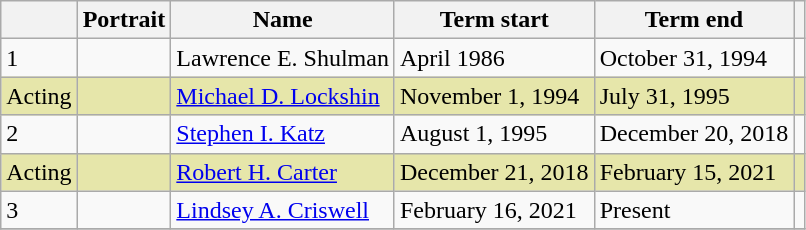<table class="wikitable">
<tr>
<th></th>
<th>Portrait</th>
<th>Name</th>
<th>Term start</th>
<th>Term end</th>
<th></th>
</tr>
<tr>
<td>1</td>
<td></td>
<td>Lawrence E. Shulman</td>
<td>April 1986</td>
<td>October 31, 1994</td>
<td></td>
</tr>
<tr bgcolor="#e6e6aa">
<td>Acting</td>
<td></td>
<td><a href='#'>Michael D. Lockshin</a></td>
<td>November 1, 1994</td>
<td>July 31, 1995</td>
<td></td>
</tr>
<tr>
<td>2</td>
<td></td>
<td><a href='#'>Stephen I. Katz</a></td>
<td>August 1, 1995</td>
<td>December 20, 2018</td>
<td></td>
</tr>
<tr bgcolor="#e6e6aa">
<td>Acting</td>
<td></td>
<td><a href='#'>Robert H. Carter</a></td>
<td>December 21, 2018</td>
<td>February 15, 2021</td>
<td></td>
</tr>
<tr>
<td>3</td>
<td></td>
<td><a href='#'>Lindsey A. Criswell</a></td>
<td>February 16, 2021</td>
<td>Present</td>
<td></td>
</tr>
<tr>
</tr>
</table>
